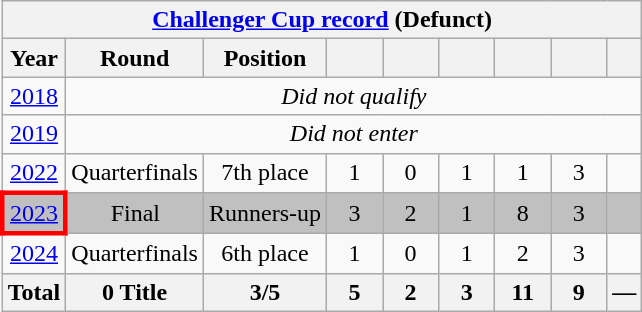<table class="wikitable" style="text-align: center;">
<tr>
<th colspan=10><a href='#'>Challenger Cup record</a> (Defunct)</th>
</tr>
<tr>
<th>Year</th>
<th>Round</th>
<th>Position</th>
<th width=30></th>
<th width=30></th>
<th width=30></th>
<th width=30></th>
<th width=30></th>
<th></th>
</tr>
<tr>
<td> <a href='#'>2018</a></td>
<td colspan=8><em>Did not qualify</em></td>
</tr>
<tr>
<td> <a href='#'>2019</a></td>
<td colspan=8><em>Did not enter</em></td>
</tr>
<tr>
<td> <a href='#'>2022</a></td>
<td>Quarterfinals</td>
<td>7th place</td>
<td>1</td>
<td>0</td>
<td>1</td>
<td>1</td>
<td>3</td>
<td></td>
</tr>
<tr bgcolor=silver>
<td style="border: 3px solid red"> <a href='#'>2023</a></td>
<td>Final</td>
<td> Runners-up</td>
<td>3</td>
<td>2</td>
<td>1</td>
<td>8</td>
<td>3</td>
<td></td>
</tr>
<tr>
<td> <a href='#'>2024</a></td>
<td>Quarterfinals</td>
<td>6th place</td>
<td>1</td>
<td>0</td>
<td>1</td>
<td>2</td>
<td>3</td>
<td></td>
</tr>
<tr>
<th>Total</th>
<th>0 Title</th>
<th>3/5</th>
<th>5</th>
<th>2</th>
<th>3</th>
<th>11</th>
<th>9</th>
<th>—</th>
</tr>
</table>
